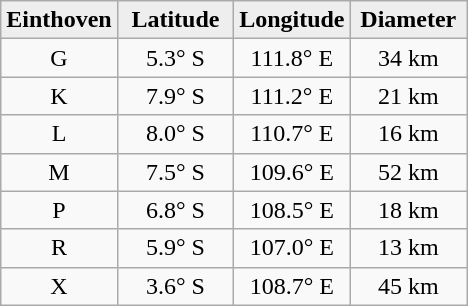<table class="wikitable">
<tr>
<th width="25%" style="background:#eeeeee;">Einthoven</th>
<th width="25%" style="background:#eeeeee;">Latitude</th>
<th width="25%" style="background:#eeeeee;">Longitude</th>
<th width="25%" style="background:#eeeeee;">Diameter</th>
</tr>
<tr>
<td align="center">G</td>
<td align="center">5.3° S</td>
<td align="center">111.8° E</td>
<td align="center">34 km</td>
</tr>
<tr>
<td align="center">K</td>
<td align="center">7.9° S</td>
<td align="center">111.2° E</td>
<td align="center">21 km</td>
</tr>
<tr>
<td align="center">L</td>
<td align="center">8.0° S</td>
<td align="center">110.7° E</td>
<td align="center">16 km</td>
</tr>
<tr>
<td align="center">M</td>
<td align="center">7.5° S</td>
<td align="center">109.6° E</td>
<td align="center">52 km</td>
</tr>
<tr>
<td align="center">P</td>
<td align="center">6.8° S</td>
<td align="center">108.5° E</td>
<td align="center">18 km</td>
</tr>
<tr>
<td align="center">R</td>
<td align="center">5.9° S</td>
<td align="center">107.0° E</td>
<td align="center">13 km</td>
</tr>
<tr>
<td align="center">X</td>
<td align="center">3.6° S</td>
<td align="center">108.7° E</td>
<td align="center">45 km</td>
</tr>
</table>
